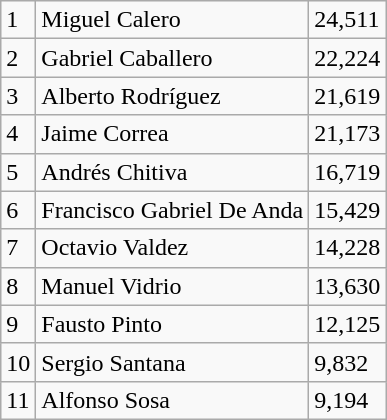<table class="wikitable" border="1">
<tr>
<td>1</td>
<td>Miguel Calero</td>
<td>24,511</td>
</tr>
<tr>
<td>2</td>
<td>Gabriel Caballero</td>
<td>22,224</td>
</tr>
<tr>
<td>3</td>
<td>Alberto Rodríguez</td>
<td>21,619</td>
</tr>
<tr>
<td>4</td>
<td>Jaime Correa</td>
<td>21,173</td>
</tr>
<tr>
<td>5</td>
<td>Andrés Chitiva</td>
<td>16,719</td>
</tr>
<tr>
<td>6</td>
<td>Francisco Gabriel De Anda</td>
<td>15,429</td>
</tr>
<tr>
<td>7</td>
<td>Octavio Valdez</td>
<td>14,228</td>
</tr>
<tr>
<td>8</td>
<td>Manuel Vidrio</td>
<td>13,630</td>
</tr>
<tr>
<td>9</td>
<td>Fausto Pinto</td>
<td>12,125</td>
</tr>
<tr>
<td>10</td>
<td>Sergio Santana</td>
<td>9,832</td>
</tr>
<tr>
<td>11</td>
<td>Alfonso Sosa</td>
<td>9,194</td>
</tr>
</table>
